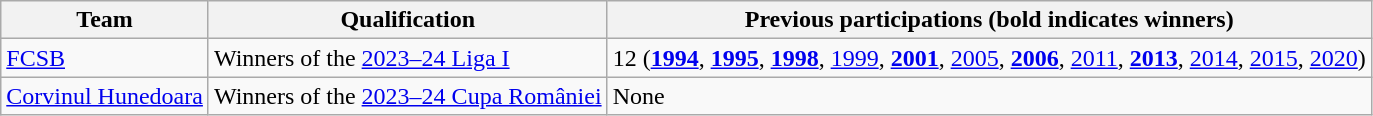<table class="wikitable">
<tr>
<th>Team</th>
<th>Qualification</th>
<th>Previous participations (bold indicates winners)</th>
</tr>
<tr>
<td><a href='#'>FCSB</a></td>
<td>Winners of the <a href='#'>2023–24 Liga I</a></td>
<td>12 (<a href='#'><strong>1994</strong></a>, <a href='#'><strong>1995</strong></a>, <a href='#'><strong>1998</strong></a>, <a href='#'>1999</a>, <a href='#'><strong>2001</strong></a>, <a href='#'>2005</a>, <a href='#'><strong>2006</strong></a>, <a href='#'>2011</a>, <a href='#'><strong>2013</strong></a>, <a href='#'>2014</a>, <a href='#'>2015</a>, <a href='#'>2020</a>)</td>
</tr>
<tr>
<td><a href='#'>Corvinul Hunedoara</a></td>
<td>Winners of the <a href='#'>2023–24 Cupa României</a></td>
<td>None</td>
</tr>
</table>
